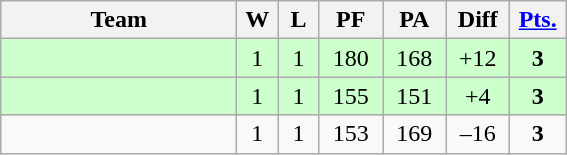<table class=wikitable>
<tr align=center>
<th width=150px>Team</th>
<th width=20px>W</th>
<th width=20px>L</th>
<th width=35px>PF</th>
<th width=35px>PA</th>
<th width=35px>Diff</th>
<th width=30px><a href='#'>Pts.</a></th>
</tr>
<tr align=center bgcolor=ccffcc>
<td align=left></td>
<td>1</td>
<td>1</td>
<td>180</td>
<td>168</td>
<td>+12</td>
<td><strong>3</strong></td>
</tr>
<tr align=center bgcolor=ccffcc>
<td align=left></td>
<td>1</td>
<td>1</td>
<td>155</td>
<td>151</td>
<td>+4</td>
<td><strong>3</strong></td>
</tr>
<tr align=center>
<td align=left></td>
<td>1</td>
<td>1</td>
<td>153</td>
<td>169</td>
<td>–16</td>
<td><strong>3</strong></td>
</tr>
</table>
